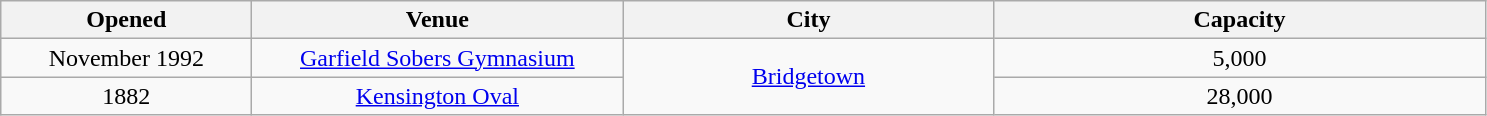<table class="sortable wikitable" style="text-align:center;">
<tr>
<th scope="col" style="width:10em;">Opened</th>
<th scope="col" style="width:15em;">Venue</th>
<th scope="col" style="width:15em;">City</th>
<th scope="col" style="width:20em;">Capacity</th>
</tr>
<tr>
<td>November 1992</td>
<td><a href='#'>Garfield Sobers Gymnasium</a></td>
<td rowspan="2"><a href='#'>Bridgetown</a></td>
<td>5,000</td>
</tr>
<tr>
<td>1882</td>
<td><a href='#'>Kensington Oval</a></td>
<td>28,000</td>
</tr>
</table>
